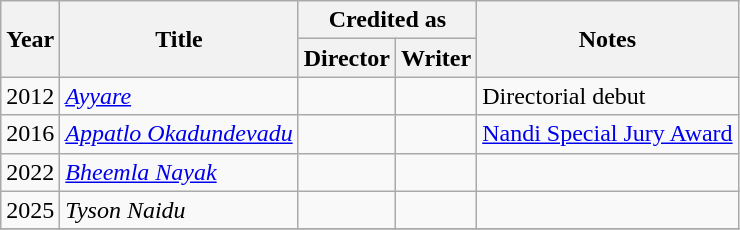<table class="wikitable sortable">
<tr>
<th scope="col" rowspan="2">Year</th>
<th scope="col" rowspan="2">Title</th>
<th colspan="2">Credited as</th>
<th scope="col" rowspan="2" class="unsortable">Notes</th>
</tr>
<tr>
<th scope="col">Director</th>
<th scope="col">Writer</th>
</tr>
<tr>
<td>2012</td>
<td><em><a href='#'>Ayyare</a></em></td>
<td></td>
<td></td>
<td>Directorial debut</td>
</tr>
<tr>
<td>2016</td>
<td><em><a href='#'>Appatlo Okadundevadu</a></em></td>
<td></td>
<td></td>
<td><a href='#'>Nandi Special Jury Award</a></td>
</tr>
<tr>
<td>2022</td>
<td><em><a href='#'>Bheemla Nayak</a></em></td>
<td></td>
<td></td>
<td></td>
</tr>
<tr>
<td>2025</td>
<td><em>Tyson Naidu</em></td>
<td></td>
<td></td>
<td></td>
</tr>
<tr>
</tr>
</table>
